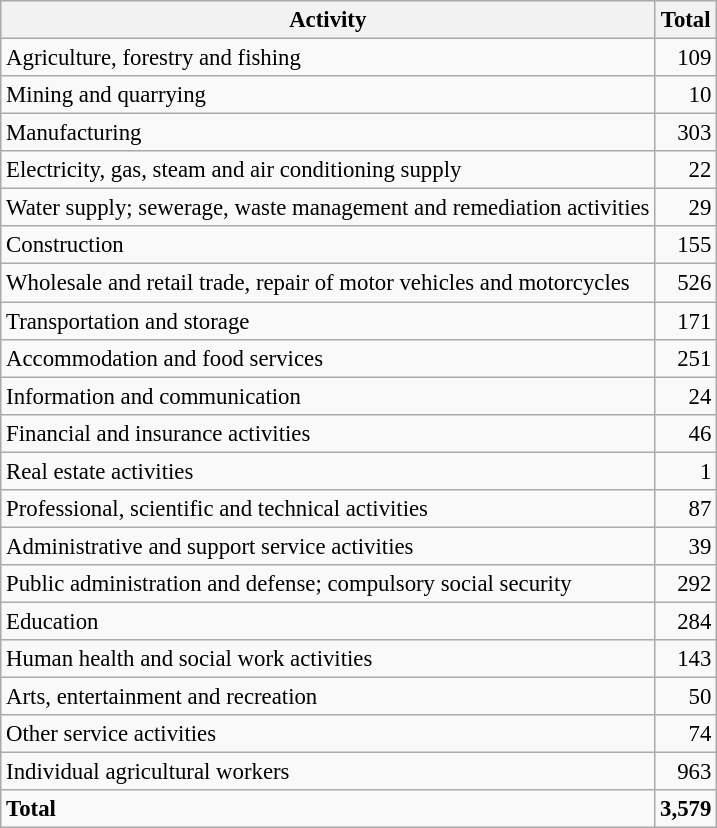<table class="wikitable sortable" style="font-size:95%;">
<tr>
<th>Activity</th>
<th>Total</th>
</tr>
<tr>
<td>Agriculture, forestry and fishing</td>
<td align="right">109</td>
</tr>
<tr>
<td>Mining and quarrying</td>
<td align="right">10</td>
</tr>
<tr>
<td>Manufacturing</td>
<td align="right">303</td>
</tr>
<tr>
<td>Electricity, gas, steam and air conditioning supply</td>
<td align="right">22</td>
</tr>
<tr>
<td>Water supply; sewerage, waste management and remediation activities</td>
<td align="right">29</td>
</tr>
<tr>
<td>Construction</td>
<td align="right">155</td>
</tr>
<tr>
<td>Wholesale and retail trade, repair of motor vehicles and motorcycles</td>
<td align="right">526</td>
</tr>
<tr>
<td>Transportation and storage</td>
<td align="right">171</td>
</tr>
<tr>
<td>Accommodation and food services</td>
<td align="right">251</td>
</tr>
<tr>
<td>Information and communication</td>
<td align="right">24</td>
</tr>
<tr>
<td>Financial and insurance activities</td>
<td align="right">46</td>
</tr>
<tr>
<td>Real estate activities</td>
<td align="right">1</td>
</tr>
<tr>
<td>Professional, scientific and technical activities</td>
<td align="right">87</td>
</tr>
<tr>
<td>Administrative and support service activities</td>
<td align="right">39</td>
</tr>
<tr>
<td>Public administration and defense; compulsory social security</td>
<td align="right">292</td>
</tr>
<tr>
<td>Education</td>
<td align="right">284</td>
</tr>
<tr>
<td>Human health and social work activities</td>
<td align="right">143</td>
</tr>
<tr>
<td>Arts, entertainment and recreation</td>
<td align="right">50</td>
</tr>
<tr>
<td>Other service activities</td>
<td align="right">74</td>
</tr>
<tr>
<td>Individual agricultural workers</td>
<td align="right">963</td>
</tr>
<tr class="sortbottom">
<td><strong>Total</strong></td>
<td align="right"><strong>3,579</strong></td>
</tr>
</table>
